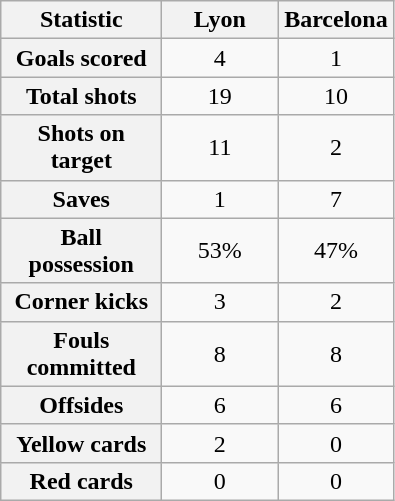<table class="wikitable plainrowheaders" style="text-align:center">
<tr>
<th scope="col" style="width:100px">Statistic</th>
<th scope="col" style="width:70px">Lyon</th>
<th scope="col" style="width:70px">Barcelona</th>
</tr>
<tr>
<th scope="row">Goals scored</th>
<td>4</td>
<td>1</td>
</tr>
<tr>
<th scope="row">Total shots</th>
<td>19</td>
<td>10</td>
</tr>
<tr>
<th scope="row">Shots on target</th>
<td>11</td>
<td>2</td>
</tr>
<tr>
<th scope="row">Saves</th>
<td>1</td>
<td>7</td>
</tr>
<tr>
<th scope="row">Ball possession</th>
<td>53%</td>
<td>47%</td>
</tr>
<tr>
<th scope="row">Corner kicks</th>
<td>3</td>
<td>2</td>
</tr>
<tr>
<th scope="row">Fouls committed</th>
<td>8</td>
<td>8</td>
</tr>
<tr>
<th scope="row">Offsides</th>
<td>6</td>
<td>6</td>
</tr>
<tr>
<th scope="row">Yellow cards</th>
<td>2</td>
<td>0</td>
</tr>
<tr>
<th scope="row">Red cards</th>
<td>0</td>
<td>0</td>
</tr>
</table>
